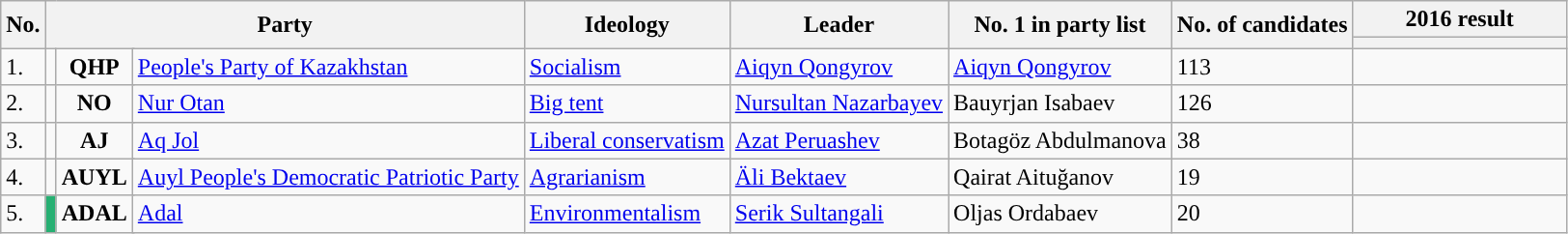<table class="wikitable sortable">
<tr>
<th rowspan="2">No.</th>
<th colspan="4" rowspan="2">Party</th>
<th rowspan="2">Ideology</th>
<th rowspan="2">Leader</th>
<th rowspan="2">No. 1 in party list</th>
<th rowspan="2">No. of candidates</th>
<th style="width: 140px;">2016 result</th>
</tr>
<tr>
<th></th>
</tr>
<tr>
<td>1.</td>
<td style="background:"></td>
<td colspan="2" style="text-align:center;"><strong>QHP</strong></td>
<td><a href='#'>People's Party of Kazakhstan</a></td>
<td><a href='#'>Socialism</a></td>
<td><a href='#'>Aiqyn Qongyrov</a></td>
<td><a href='#'>Aiqyn Qongyrov</a></td>
<td>113</td>
<td style="text-align:center;"></td>
</tr>
<tr>
<td>2.</td>
<td style="background:"></td>
<td colspan="2" style="text-align:center;"><strong>NO</strong></td>
<td><a href='#'>Nur Otan</a></td>
<td><a href='#'>Big tent</a></td>
<td><a href='#'>Nursultan Nazarbayev</a></td>
<td>Bauyrjan Isabaev</td>
<td>126</td>
<td style="text-align:center;"></td>
</tr>
<tr>
<td>3.</td>
<td style="background:"></td>
<td colspan="2" style="text-align:center;"><strong>AJ</strong></td>
<td><a href='#'>Aq Jol</a></td>
<td><a href='#'>Liberal conservatism</a></td>
<td><a href='#'>Azat Peruashev</a></td>
<td>Botagöz Abdulmanova</td>
<td>38</td>
<td style="text-align:center;"></td>
</tr>
<tr>
<td>4.</td>
<td style="background:"></td>
<td colspan="2" style="text-align:center;"><strong>AUYL</strong></td>
<td><a href='#'>Auyl People's Democratic Patriotic Party</a></td>
<td><a href='#'>Agrarianism</a></td>
<td><a href='#'>Äli Bektaev</a></td>
<td>Qairat Aituğanov</td>
<td>19</td>
<td style="text-align:center;"></td>
</tr>
<tr>
<td>5.</td>
<td style="background:#25B072;"></td>
<td colspan="2" style="text-align:center;"><strong>ADAL</strong></td>
<td><a href='#'>Adal</a></td>
<td><a href='#'>Environmentalism</a></td>
<td><a href='#'>Serik Sultangali</a></td>
<td>Oljas Ordabaev</td>
<td>20</td>
<td style="text-align:center;"></td>
</tr>
</table>
